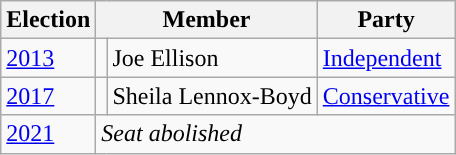<table class="wikitable">
<tr>
<th>Election</th>
<th colspan="2">Member</th>
<th>Party</th>
</tr>
<tr>
<td><a href='#'>2013</a></td>
<td rowspan="1" style="background-color: "></td>
<td rowspan="1">Joe Ellison</td>
<td rowspan="1"><a href='#'>Independent</a></td>
</tr>
<tr>
<td><a href='#'>2017</a></td>
<td rowspan="1" style="background-color: "></td>
<td rowspan="1">Sheila Lennox-Boyd</td>
<td rowspan="1"><a href='#'>Conservative</a></td>
</tr>
<tr>
<td><a href='#'>2021</a></td>
<td colspan="3"><em>Seat abolished</em></td>
</tr>
</table>
